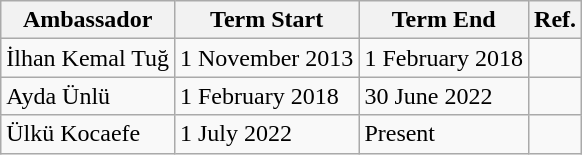<table class="wikitable">
<tr>
<th>Ambassador</th>
<th>Term Start</th>
<th>Term End</th>
<th>Ref.</th>
</tr>
<tr>
<td>İlhan Kemal Tuğ</td>
<td>1 November 2013</td>
<td>1 February 2018</td>
<td></td>
</tr>
<tr>
<td>Ayda Ünlü</td>
<td>1 February 2018</td>
<td>30 June 2022</td>
<td></td>
</tr>
<tr>
<td>Ülkü Kocaefe</td>
<td>1 July 2022</td>
<td>Present</td>
<td></td>
</tr>
</table>
